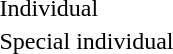<table>
<tr>
<td rowspan=2>Individual</td>
<td rowspan=2></td>
<td rowspan=2></td>
<td></td>
</tr>
<tr>
<td></td>
</tr>
<tr>
<td rowspan=2>Special individual</td>
<td rowspan=2></td>
<td rowspan=2></td>
<td></td>
</tr>
<tr>
<td></td>
</tr>
</table>
